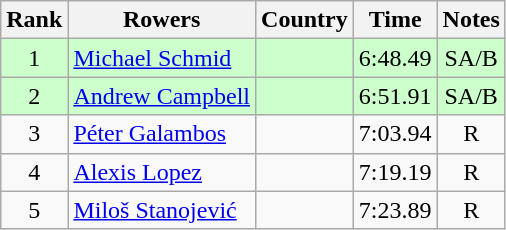<table class="wikitable" style="text-align:center">
<tr>
<th>Rank</th>
<th>Rowers</th>
<th>Country</th>
<th>Time</th>
<th>Notes</th>
</tr>
<tr bgcolor=ccffcc>
<td>1</td>
<td align="left"><a href='#'>Michael Schmid</a></td>
<td align="left"></td>
<td>6:48.49</td>
<td>SA/B</td>
</tr>
<tr bgcolor=ccffcc>
<td>2</td>
<td align="left"><a href='#'>Andrew Campbell</a></td>
<td align="left"></td>
<td>6:51.91</td>
<td>SA/B</td>
</tr>
<tr>
<td>3</td>
<td align="left"><a href='#'>Péter Galambos</a></td>
<td align="left"></td>
<td>7:03.94</td>
<td>R</td>
</tr>
<tr>
<td>4</td>
<td align="left"><a href='#'>Alexis Lopez</a></td>
<td align="left"></td>
<td>7:19.19</td>
<td>R</td>
</tr>
<tr>
<td>5</td>
<td align="left"><a href='#'>Miloš Stanojević</a></td>
<td align="left"></td>
<td>7:23.89</td>
<td>R</td>
</tr>
</table>
